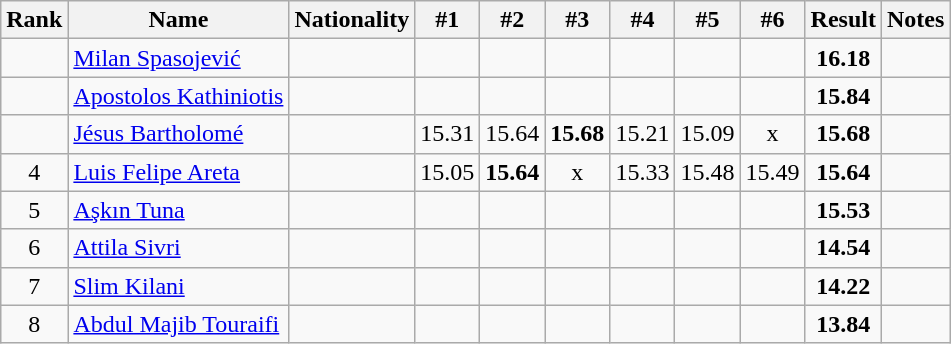<table class="wikitable sortable" style="text-align:center">
<tr>
<th>Rank</th>
<th>Name</th>
<th>Nationality</th>
<th>#1</th>
<th>#2</th>
<th>#3</th>
<th>#4</th>
<th>#5</th>
<th>#6</th>
<th>Result</th>
<th>Notes</th>
</tr>
<tr>
<td></td>
<td align=left><a href='#'>Milan Spasojević</a></td>
<td align=left></td>
<td></td>
<td></td>
<td></td>
<td></td>
<td></td>
<td></td>
<td><strong>16.18</strong></td>
<td></td>
</tr>
<tr>
<td></td>
<td align=left><a href='#'>Apostolos Kathiniotis</a></td>
<td align=left></td>
<td></td>
<td></td>
<td></td>
<td></td>
<td></td>
<td></td>
<td><strong>15.84</strong></td>
<td></td>
</tr>
<tr>
<td></td>
<td align=left><a href='#'>Jésus Bartholomé</a></td>
<td align=left></td>
<td>15.31</td>
<td>15.64</td>
<td><strong>15.68</strong></td>
<td>15.21</td>
<td>15.09</td>
<td>x</td>
<td><strong>15.68</strong></td>
<td></td>
</tr>
<tr>
<td>4</td>
<td align=left><a href='#'>Luis Felipe Areta</a></td>
<td align=left></td>
<td>15.05</td>
<td><strong>15.64</strong></td>
<td>x</td>
<td>15.33</td>
<td>15.48</td>
<td>15.49</td>
<td><strong>15.64</strong></td>
<td></td>
</tr>
<tr>
<td>5</td>
<td align=left><a href='#'>Aşkın Tuna</a></td>
<td align=left></td>
<td></td>
<td></td>
<td></td>
<td></td>
<td></td>
<td></td>
<td><strong>15.53</strong></td>
<td></td>
</tr>
<tr>
<td>6</td>
<td align=left><a href='#'>Attila Sivri</a></td>
<td align=left></td>
<td></td>
<td></td>
<td></td>
<td></td>
<td></td>
<td></td>
<td><strong>14.54</strong></td>
<td></td>
</tr>
<tr>
<td>7</td>
<td align=left><a href='#'>Slim Kilani</a></td>
<td align=left></td>
<td></td>
<td></td>
<td></td>
<td></td>
<td></td>
<td></td>
<td><strong>14.22</strong></td>
<td></td>
</tr>
<tr>
<td>8</td>
<td align=left><a href='#'>Abdul Majib Touraifi</a></td>
<td align=left></td>
<td></td>
<td></td>
<td></td>
<td></td>
<td></td>
<td></td>
<td><strong>13.84</strong></td>
<td></td>
</tr>
</table>
